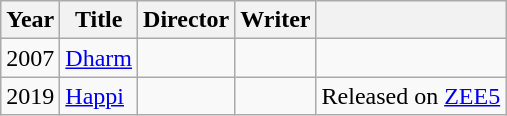<table class="wikitable sortable">
<tr>
<th>Year</th>
<th>Title</th>
<th>Director</th>
<th>Writer</th>
<th></th>
</tr>
<tr>
<td>2007</td>
<td><a href='#'>Dharm</a></td>
<td></td>
<td></td>
<td></td>
</tr>
<tr>
<td>2019</td>
<td><a href='#'>Happi</a></td>
<td></td>
<td></td>
<td>Released on <a href='#'>ZEE5</a></td>
</tr>
</table>
